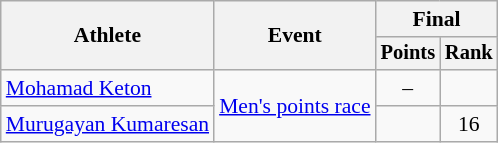<table class="wikitable" style="font-size:90%;">
<tr>
<th rowspan=2>Athlete</th>
<th rowspan=2>Event</th>
<th colspan=2>Final</th>
</tr>
<tr style="font-size:95%">
<th>Points</th>
<th>Rank</th>
</tr>
<tr align=center>
<td align=left><a href='#'>Mohamad Keton</a></td>
<td align=left rowspan=2><a href='#'>Men's points race</a></td>
<td>–</td>
<td></td>
</tr>
<tr align=center>
<td align=left><a href='#'>Murugayan Kumaresan</a></td>
<td></td>
<td>16</td>
</tr>
</table>
